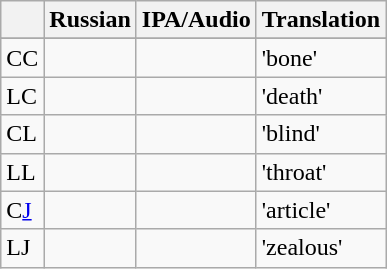<table class="wikitable">
<tr>
<th></th>
<th>Russian</th>
<th>IPA/Audio</th>
<th>Translation</th>
</tr>
<tr>
</tr>
<tr>
<td>CC</td>
<td></td>
<td></td>
<td>'bone'</td>
</tr>
<tr>
<td>LC</td>
<td></td>
<td></td>
<td>'death'</td>
</tr>
<tr>
<td>CL</td>
<td></td>
<td></td>
<td>'blind'</td>
</tr>
<tr>
<td>LL</td>
<td></td>
<td></td>
<td>'throat'</td>
</tr>
<tr>
<td>C<a href='#'>J</a></td>
<td></td>
<td></td>
<td>'article'</td>
</tr>
<tr>
<td>LJ</td>
<td></td>
<td></td>
<td>'zealous'</td>
</tr>
</table>
